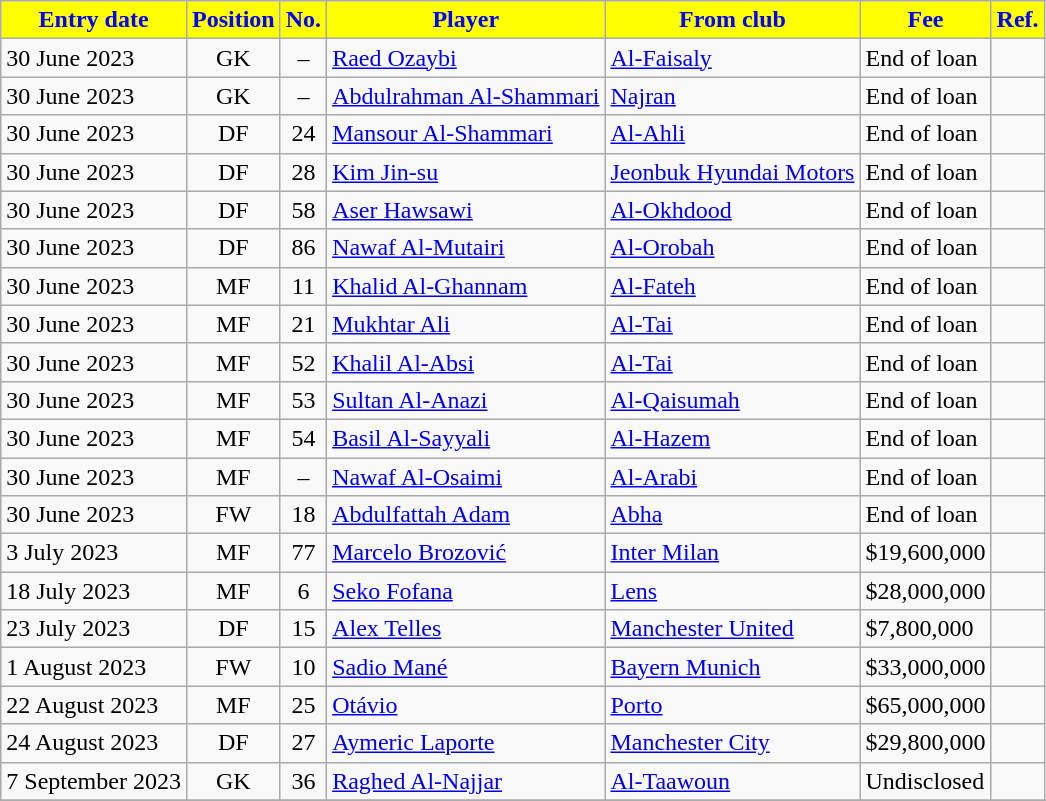<table class="wikitable sortable">
<tr>
<th style="background:yellow; color:blue;"><strong>Entry date</strong></th>
<th style="background:yellow; color:blue;"><strong>Position</strong></th>
<th style="background:yellow; color:blue;"><strong>No.</strong></th>
<th style="background:yellow; color:blue;"><strong>Player</strong></th>
<th style="background:yellow; color:blue;"><strong>From club</strong></th>
<th style="background:yellow; color:blue;"><strong>Fee</strong></th>
<th style="background:yellow; color:blue;"><strong>Ref.</strong></th>
</tr>
<tr>
<td>30 June 2023</td>
<td style="text-align:center;">GK</td>
<td style="text-align:center;">–</td>
<td style="text-align:left;"> <a href='#'>Raed Ozaybi</a></td>
<td style="text-align:left;"> <a href='#'>Al-Faisaly</a></td>
<td>End of loan</td>
<td></td>
</tr>
<tr>
<td>30 June 2023</td>
<td style="text-align:center;">GK</td>
<td style="text-align:center;">–</td>
<td style="text-align:left;"> <a href='#'>Abdulrahman Al-Shammari</a></td>
<td style="text-align:left;"> <a href='#'>Najran</a></td>
<td>End of loan</td>
<td></td>
</tr>
<tr>
<td>30 June 2023</td>
<td style="text-align:center;">DF</td>
<td style="text-align:center;">24</td>
<td style="text-align:left;"> <a href='#'>Mansour Al-Shammari</a></td>
<td style="text-align:left;"> <a href='#'>Al-Ahli</a></td>
<td>End of loan</td>
<td></td>
</tr>
<tr>
<td>30 June 2023</td>
<td style="text-align:center;">DF</td>
<td style="text-align:center;">28</td>
<td style="text-align:left;"> <a href='#'>Kim Jin-su</a></td>
<td style="text-align:left;"> <a href='#'>Jeonbuk Hyundai Motors</a></td>
<td>End of loan</td>
<td></td>
</tr>
<tr>
<td>30 June 2023</td>
<td style="text-align:center;">DF</td>
<td style="text-align:center;">58</td>
<td style="text-align:left;"> <a href='#'>Aser Hawsawi</a></td>
<td style="text-align:left;"> <a href='#'>Al-Okhdood</a></td>
<td>End of loan</td>
<td></td>
</tr>
<tr>
<td>30 June 2023</td>
<td style="text-align:center;">DF</td>
<td style="text-align:center;">86</td>
<td style="text-align:left;"> <a href='#'>Nawaf Al-Mutairi</a></td>
<td style="text-align:left;"> <a href='#'>Al-Orobah</a></td>
<td>End of loan</td>
<td></td>
</tr>
<tr>
<td>30 June 2023</td>
<td style="text-align:center;">MF</td>
<td style="text-align:center;">11</td>
<td style="text-align:left;"> <a href='#'>Khalid Al-Ghannam</a></td>
<td style="text-align:left;"> <a href='#'>Al-Fateh</a></td>
<td>End of loan</td>
<td></td>
</tr>
<tr>
<td>30 June 2023</td>
<td style="text-align:center;">MF</td>
<td style="text-align:center;">21</td>
<td style="text-align:left;"> <a href='#'>Mukhtar Ali</a></td>
<td style="text-align:left;"> <a href='#'>Al-Tai</a></td>
<td>End of loan</td>
<td></td>
</tr>
<tr>
<td>30 June 2023</td>
<td style="text-align:center;">MF</td>
<td style="text-align:center;">52</td>
<td style="text-align:left;"> <a href='#'>Khalil Al-Absi</a></td>
<td style="text-align:left;"> <a href='#'>Al-Tai</a></td>
<td>End of loan</td>
<td></td>
</tr>
<tr>
<td>30 June 2023</td>
<td style="text-align:center;">MF</td>
<td style="text-align:center;">53</td>
<td style="text-align:left;"> <a href='#'>Sultan Al-Anazi</a></td>
<td style="text-align:left;"> <a href='#'>Al-Qaisumah</a></td>
<td>End of loan</td>
<td></td>
</tr>
<tr>
<td>30 June 2023</td>
<td style="text-align:center;">MF</td>
<td style="text-align:center;">54</td>
<td style="text-align:left;"> <a href='#'>Basil Al-Sayyali</a></td>
<td style="text-align:left;"> <a href='#'>Al-Hazem</a></td>
<td>End of loan</td>
<td></td>
</tr>
<tr>
<td>30 June 2023</td>
<td style="text-align:center;">MF</td>
<td style="text-align:center;">–</td>
<td style="text-align:left;"> <a href='#'>Nawaf Al-Osaimi</a></td>
<td style="text-align:left;"> <a href='#'>Al-Arabi</a></td>
<td>End of loan</td>
<td></td>
</tr>
<tr>
<td>30 June 2023</td>
<td style="text-align:center;">FW</td>
<td style="text-align:center;">18</td>
<td style="text-align:left;"> <a href='#'>Abdulfattah Adam</a></td>
<td style="text-align:left;"> <a href='#'>Abha</a></td>
<td>End of loan</td>
<td></td>
</tr>
<tr>
<td>3 July 2023</td>
<td style="text-align:center;">MF</td>
<td style="text-align:center;">77</td>
<td style="text-align:left;"> <a href='#'>Marcelo Brozović</a></td>
<td style="text-align:left;"> <a href='#'>Inter Milan</a></td>
<td>$19,600,000</td>
<td></td>
</tr>
<tr>
<td>18 July 2023</td>
<td style="text-align:center;">MF</td>
<td style="text-align:center;">6</td>
<td style="text-align:left;"> <a href='#'>Seko Fofana</a></td>
<td style="text-align:left;"> <a href='#'>Lens</a></td>
<td>$28,000,000</td>
<td></td>
</tr>
<tr>
<td>23 July 2023</td>
<td style="text-align:center;">DF</td>
<td style="text-align:center;">15</td>
<td style="text-align:left;"> <a href='#'>Alex Telles</a></td>
<td style="text-align:left;"> <a href='#'>Manchester United</a></td>
<td>$7,800,000</td>
<td></td>
</tr>
<tr>
<td>1 August 2023</td>
<td style="text-align:center;">FW</td>
<td style="text-align:center;">10</td>
<td style="text-align:left;"> <a href='#'>Sadio Mané</a></td>
<td style="text-align:left;"> <a href='#'>Bayern Munich</a></td>
<td>$33,000,000</td>
<td></td>
</tr>
<tr>
<td>22 August 2023</td>
<td style="text-align:center;">MF</td>
<td style="text-align:center;">25</td>
<td style="text-align:left;"> <a href='#'>Otávio</a></td>
<td style="text-align:left;"> <a href='#'>Porto</a></td>
<td>$65,000,000</td>
<td></td>
</tr>
<tr>
<td>24 August 2023</td>
<td style="text-align:center;">DF</td>
<td style="text-align:center;">27</td>
<td style="text-align:left;"> <a href='#'>Aymeric Laporte</a></td>
<td style="text-align:left;"> <a href='#'>Manchester City</a></td>
<td>$29,800,000</td>
<td></td>
</tr>
<tr>
<td>7 September 2023</td>
<td style="text-align:center;">GK</td>
<td style="text-align:center;">36</td>
<td style="text-align:left;"> <a href='#'>Raghed Al-Najjar</a></td>
<td style="text-align:left;"> <a href='#'>Al-Taawoun</a></td>
<td>Undisclosed</td>
<td></td>
</tr>
<tr>
</tr>
</table>
